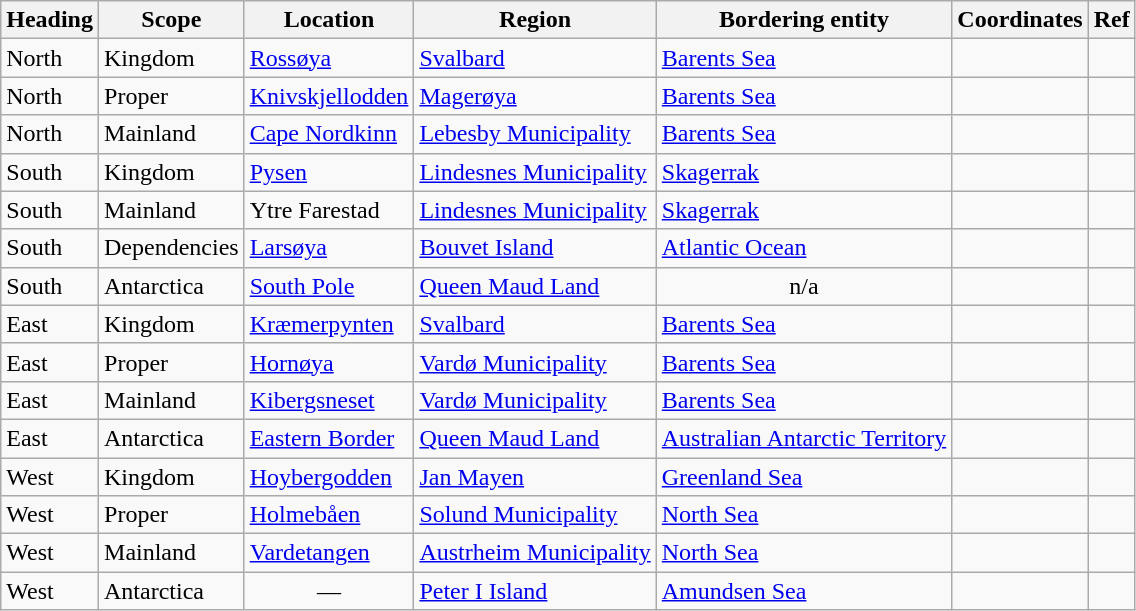<table class = "wikitable sortable">
<tr>
<th>Heading</th>
<th>Scope</th>
<th>Location</th>
<th>Region</th>
<th>Bordering entity</th>
<th class="unsortable">Coordinates</th>
<th class="unsortable">Ref</th>
</tr>
<tr>
<td>North</td>
<td>Kingdom</td>
<td><a href='#'>Rossøya</a></td>
<td><a href='#'>Svalbard</a></td>
<td><a href='#'>Barents Sea</a></td>
<td></td>
<td align=center></td>
</tr>
<tr>
<td>North</td>
<td>Proper</td>
<td><a href='#'>Knivskjellodden</a></td>
<td><a href='#'>Magerøya</a></td>
<td><a href='#'>Barents Sea</a></td>
<td></td>
<td align=center></td>
</tr>
<tr>
<td>North</td>
<td>Mainland</td>
<td><a href='#'>Cape Nordkinn</a></td>
<td><a href='#'>Lebesby Municipality</a></td>
<td><a href='#'>Barents Sea</a></td>
<td></td>
<td align=center></td>
</tr>
<tr>
<td>South</td>
<td>Kingdom</td>
<td><a href='#'>Pysen</a></td>
<td><a href='#'>Lindesnes Municipality</a></td>
<td><a href='#'>Skagerrak</a></td>
<td></td>
<td align=center></td>
</tr>
<tr>
<td>South</td>
<td>Mainland</td>
<td>Ytre Farestad</td>
<td><a href='#'>Lindesnes Municipality</a></td>
<td><a href='#'>Skagerrak</a></td>
<td></td>
<td align=center></td>
</tr>
<tr>
<td>South</td>
<td>Dependencies</td>
<td><a href='#'>Larsøya</a></td>
<td><a href='#'>Bouvet Island</a></td>
<td><a href='#'>Atlantic Ocean</a></td>
<td></td>
<td></td>
</tr>
<tr>
<td>South</td>
<td>Antarctica</td>
<td><a href='#'>South Pole</a></td>
<td><a href='#'>Queen Maud Land</a></td>
<td align=center>n/a</td>
<td></td>
<td align=center></td>
</tr>
<tr>
<td>East</td>
<td>Kingdom</td>
<td><a href='#'>Kræmerpynten</a></td>
<td><a href='#'>Svalbard</a></td>
<td><a href='#'>Barents Sea</a></td>
<td></td>
<td align=center></td>
</tr>
<tr>
<td>East</td>
<td>Proper</td>
<td><a href='#'>Hornøya</a></td>
<td><a href='#'>Vardø Municipality</a></td>
<td><a href='#'>Barents Sea</a></td>
<td></td>
<td align=center></td>
</tr>
<tr>
<td>East</td>
<td>Mainland</td>
<td><a href='#'>Kibergsneset</a></td>
<td><a href='#'>Vardø Municipality</a></td>
<td><a href='#'>Barents Sea</a></td>
<td></td>
<td align=center></td>
</tr>
<tr>
<td>East</td>
<td>Antarctica</td>
<td><a href='#'>Eastern Border</a></td>
<td><a href='#'>Queen Maud Land</a></td>
<td><a href='#'>Australian Antarctic Territory</a></td>
<td></td>
<td align=center></td>
</tr>
<tr>
<td>West</td>
<td>Kingdom</td>
<td><a href='#'>Hoybergodden</a></td>
<td><a href='#'>Jan Mayen</a></td>
<td><a href='#'>Greenland Sea</a></td>
<td></td>
<td align=center></td>
</tr>
<tr>
<td>West</td>
<td>Proper</td>
<td><a href='#'>Holmebåen</a></td>
<td><a href='#'>Solund Municipality</a></td>
<td><a href='#'>North Sea</a></td>
<td></td>
<td align=center></td>
</tr>
<tr>
<td>West</td>
<td>Mainland</td>
<td><a href='#'>Vardetangen</a></td>
<td><a href='#'>Austrheim Municipality</a></td>
<td><a href='#'>North Sea</a></td>
<td></td>
<td align=center></td>
</tr>
<tr>
<td>West</td>
<td>Antarctica</td>
<td align=center>—</td>
<td><a href='#'>Peter I Island</a></td>
<td><a href='#'>Amundsen Sea</a></td>
<td></td>
<td align=center></td>
</tr>
</table>
